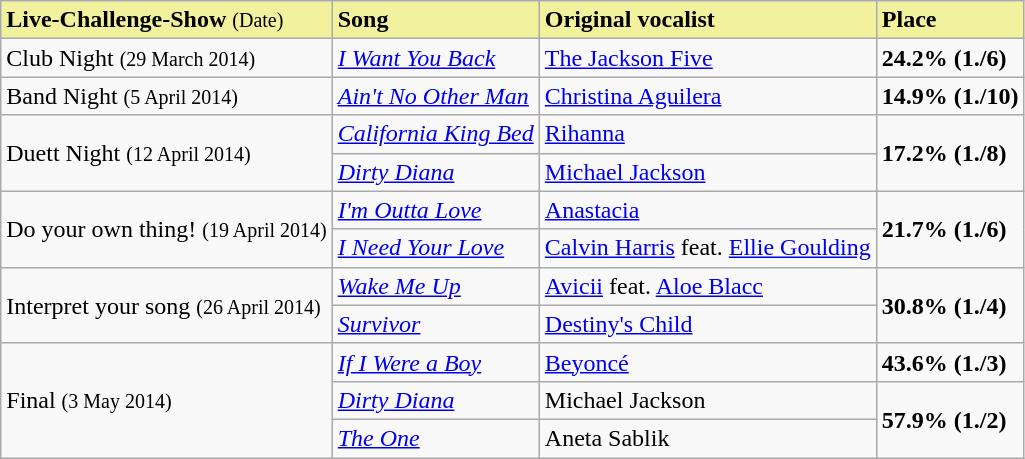<table class="wikitable">
<tr bgcolor="#f2f29e">
<td><strong>Live-Challenge-Show</strong> <small>(Date)</small></td>
<td><strong>Song</strong></td>
<td><strong>Original vocalist</strong></td>
<td><strong>Place</strong></td>
</tr>
<tr>
<td>Club Night <small>(29 March 2014)</small></td>
<td><em><a href='#'>I Want You Back</a></em></td>
<td><a href='#'>The Jackson Five</a></td>
<td><strong>24.2% (1./6)</strong></td>
</tr>
<tr>
<td>Band Night <small>(5 April 2014)</small></td>
<td><em><a href='#'>Ain't No Other Man</a></em></td>
<td><a href='#'>Christina Aguilera</a></td>
<td><strong>14.9% (1./10)</strong></td>
</tr>
<tr>
<td rowspan="2">Duett Night <small>(12 April 2014)</small></td>
<td><em><a href='#'>California King Bed</a></em></td>
<td><a href='#'>Rihanna</a></td>
<td rowspan="2"><strong>17.2% (1./8)</strong></td>
</tr>
<tr>
<td><em><a href='#'>Dirty Diana</a></em></td>
<td><a href='#'>Michael Jackson</a></td>
</tr>
<tr>
<td rowspan="2">Do your own thing! <small>(19 April 2014)</small></td>
<td><em><a href='#'>I'm Outta Love</a></em></td>
<td><a href='#'>Anastacia</a></td>
<td rowspan="2"><strong>21.7% (1./6)</strong></td>
</tr>
<tr>
<td><em><a href='#'>I Need Your Love</a></em></td>
<td><a href='#'>Calvin Harris</a> feat. <a href='#'>Ellie Goulding</a></td>
</tr>
<tr>
<td rowspan="2">Interpret your song <small>(26 April 2014)</small></td>
<td><em><a href='#'>Wake Me Up</a></em></td>
<td><a href='#'>Avicii</a> feat. <a href='#'>Aloe Blacc</a></td>
<td rowspan="2"><strong>30.8% (1./4)</strong></td>
</tr>
<tr>
<td><em><a href='#'>Survivor</a></em></td>
<td><a href='#'>Destiny's Child</a></td>
</tr>
<tr>
<td rowspan="3">Final <small>(3 May 2014)</small></td>
<td><em><a href='#'>If I Were a Boy</a></em></td>
<td><a href='#'>Beyoncé</a></td>
<td><strong>43.6% (1./3)</strong></td>
</tr>
<tr>
<td><em><a href='#'>Dirty Diana</a></em></td>
<td>Michael Jackson</td>
<td rowspan="2"><strong>57.9% (1./2)</strong></td>
</tr>
<tr>
<td><em><a href='#'>The One</a></em></td>
<td>Aneta Sablik</td>
</tr>
</table>
